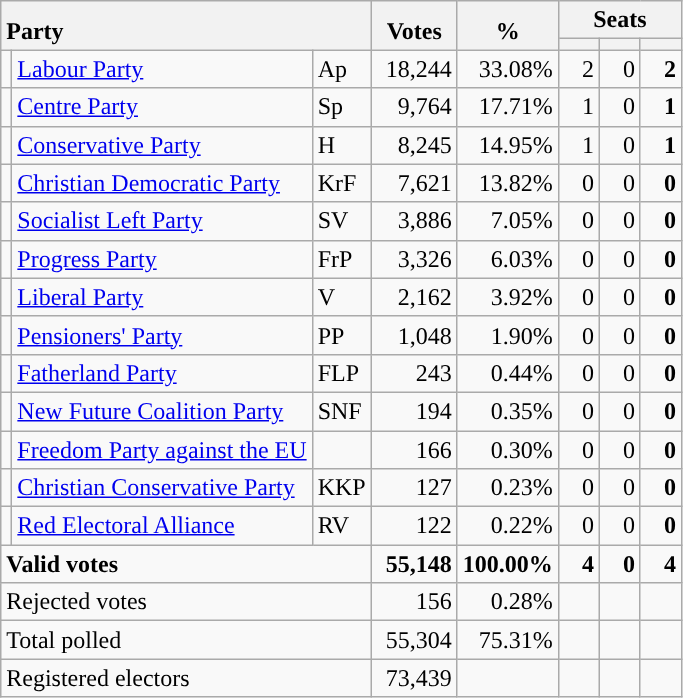<table class="wikitable" border="1" style="text-align:right;">
<tr>
<th style="text-align:left;" valign=bottom rowspan=2 colspan=3>Party</th>
<th align=center valign=bottom rowspan=2 width="50">Votes</th>
<th align=center valign=bottom rowspan=2 width="50">%</th>
<th colspan=3>Seats</th>
</tr>
<tr>
<th align=center valign=bottom width="20"><small></small></th>
<th align=center valign=bottom width="20"><small><a href='#'></a></small></th>
<th align=center valign=bottom width="20"><small></small></th>
</tr>
<tr>
<td style="color:inherit;background:"></td>
<td align=left><a href='#'>Labour Party</a></td>
<td align=left>Ap</td>
<td>18,244</td>
<td>33.08%</td>
<td>2</td>
<td>0</td>
<td><strong>2</strong></td>
</tr>
<tr>
<td style="color:inherit;background:"></td>
<td align=left><a href='#'>Centre Party</a></td>
<td align=left>Sp</td>
<td>9,764</td>
<td>17.71%</td>
<td>1</td>
<td>0</td>
<td><strong>1</strong></td>
</tr>
<tr>
<td style="color:inherit;background:"></td>
<td align=left><a href='#'>Conservative Party</a></td>
<td align=left>H</td>
<td>8,245</td>
<td>14.95%</td>
<td>1</td>
<td>0</td>
<td><strong>1</strong></td>
</tr>
<tr>
<td style="color:inherit;background:"></td>
<td align=left><a href='#'>Christian Democratic Party</a></td>
<td align=left>KrF</td>
<td>7,621</td>
<td>13.82%</td>
<td>0</td>
<td>0</td>
<td><strong>0</strong></td>
</tr>
<tr>
<td style="color:inherit;background:"></td>
<td align=left><a href='#'>Socialist Left Party</a></td>
<td align=left>SV</td>
<td>3,886</td>
<td>7.05%</td>
<td>0</td>
<td>0</td>
<td><strong>0</strong></td>
</tr>
<tr>
<td style="color:inherit;background:"></td>
<td align=left><a href='#'>Progress Party</a></td>
<td align=left>FrP</td>
<td>3,326</td>
<td>6.03%</td>
<td>0</td>
<td>0</td>
<td><strong>0</strong></td>
</tr>
<tr>
<td style="color:inherit;background:"></td>
<td align=left><a href='#'>Liberal Party</a></td>
<td align=left>V</td>
<td>2,162</td>
<td>3.92%</td>
<td>0</td>
<td>0</td>
<td><strong>0</strong></td>
</tr>
<tr>
<td style="color:inherit;background:"></td>
<td align=left><a href='#'>Pensioners' Party</a></td>
<td align=left>PP</td>
<td>1,048</td>
<td>1.90%</td>
<td>0</td>
<td>0</td>
<td><strong>0</strong></td>
</tr>
<tr>
<td style="color:inherit;background:"></td>
<td align=left><a href='#'>Fatherland Party</a></td>
<td align=left>FLP</td>
<td>243</td>
<td>0.44%</td>
<td>0</td>
<td>0</td>
<td><strong>0</strong></td>
</tr>
<tr>
<td style="color:inherit;background:"></td>
<td align=left><a href='#'>New Future Coalition Party</a></td>
<td align=left>SNF</td>
<td>194</td>
<td>0.35%</td>
<td>0</td>
<td>0</td>
<td><strong>0</strong></td>
</tr>
<tr>
<td></td>
<td align=left><a href='#'>Freedom Party against the EU</a></td>
<td align=left></td>
<td>166</td>
<td>0.30%</td>
<td>0</td>
<td>0</td>
<td><strong>0</strong></td>
</tr>
<tr>
<td style="color:inherit;background:"></td>
<td align=left><a href='#'>Christian Conservative Party</a></td>
<td align=left>KKP</td>
<td>127</td>
<td>0.23%</td>
<td>0</td>
<td>0</td>
<td><strong>0</strong></td>
</tr>
<tr>
<td style="color:inherit;background:"></td>
<td align=left><a href='#'>Red Electoral Alliance</a></td>
<td align=left>RV</td>
<td>122</td>
<td>0.22%</td>
<td>0</td>
<td>0</td>
<td><strong>0</strong></td>
</tr>
<tr style="font-weight:bold">
<td align=left colspan=3>Valid votes</td>
<td>55,148</td>
<td>100.00%</td>
<td>4</td>
<td>0</td>
<td>4</td>
</tr>
<tr>
<td align=left colspan=3>Rejected votes</td>
<td>156</td>
<td>0.28%</td>
<td></td>
<td></td>
<td></td>
</tr>
<tr>
<td align=left colspan=3>Total polled</td>
<td>55,304</td>
<td>75.31%</td>
<td></td>
<td></td>
<td></td>
</tr>
<tr>
<td align=left colspan=3>Registered electors</td>
<td>73,439</td>
<td></td>
<td></td>
<td></td>
<td></td>
</tr>
</table>
